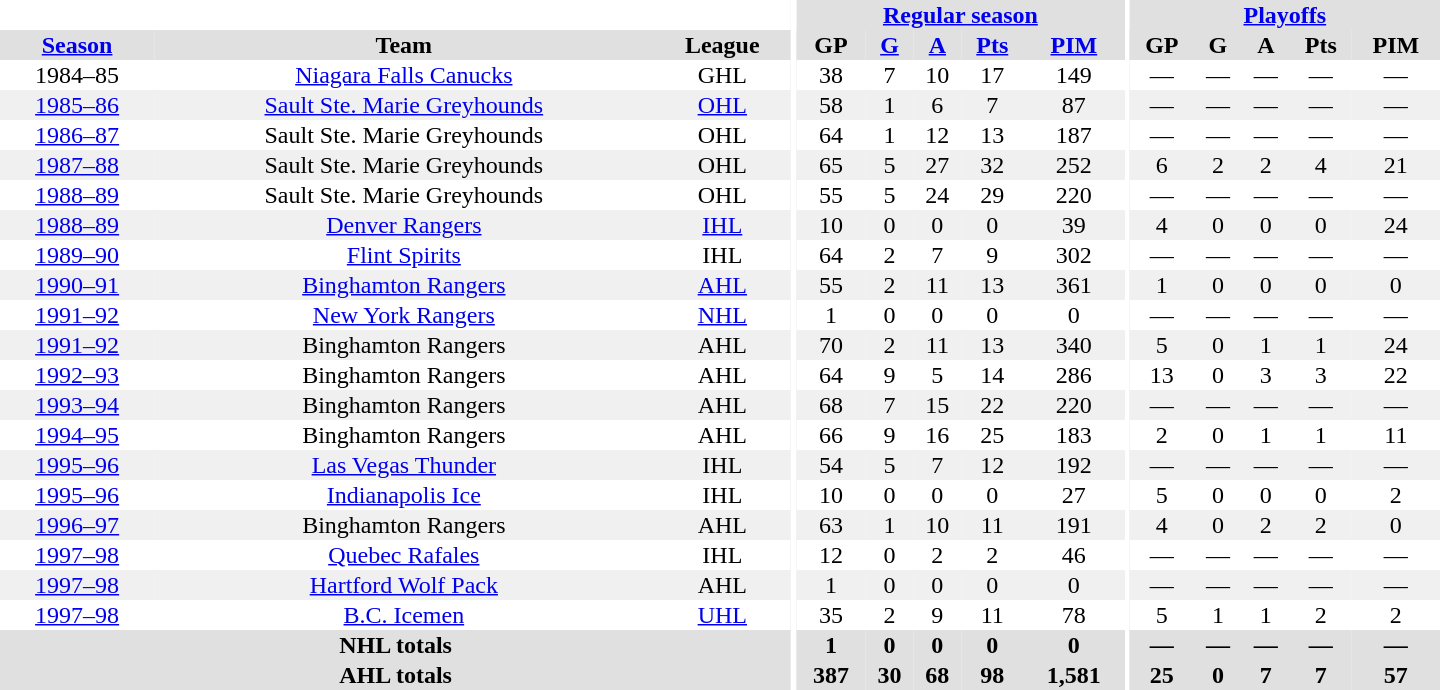<table border="0" cellpadding="1" cellspacing="0" style="text-align:center; width:60em">
<tr bgcolor="#e0e0e0">
<th colspan="3" bgcolor="#ffffff"></th>
<th rowspan="99" bgcolor="#ffffff"></th>
<th colspan="5"><a href='#'>Regular season</a></th>
<th rowspan="99" bgcolor="#ffffff"></th>
<th colspan="5"><a href='#'>Playoffs</a></th>
</tr>
<tr bgcolor="#e0e0e0">
<th><a href='#'>Season</a></th>
<th>Team</th>
<th>League</th>
<th>GP</th>
<th><a href='#'>G</a></th>
<th><a href='#'>A</a></th>
<th><a href='#'>Pts</a></th>
<th><a href='#'>PIM</a></th>
<th>GP</th>
<th>G</th>
<th>A</th>
<th>Pts</th>
<th>PIM</th>
</tr>
<tr>
<td>1984–85</td>
<td><a href='#'>Niagara Falls Canucks</a></td>
<td>GHL</td>
<td>38</td>
<td>7</td>
<td>10</td>
<td>17</td>
<td>149</td>
<td>—</td>
<td>—</td>
<td>—</td>
<td>—</td>
<td>—</td>
</tr>
<tr bgcolor="#f0f0f0">
<td><a href='#'>1985–86</a></td>
<td><a href='#'>Sault Ste. Marie Greyhounds</a></td>
<td><a href='#'>OHL</a></td>
<td>58</td>
<td>1</td>
<td>6</td>
<td>7</td>
<td>87</td>
<td>—</td>
<td>—</td>
<td>—</td>
<td>—</td>
<td>—</td>
</tr>
<tr>
<td><a href='#'>1986–87</a></td>
<td>Sault Ste. Marie Greyhounds</td>
<td>OHL</td>
<td>64</td>
<td>1</td>
<td>12</td>
<td>13</td>
<td>187</td>
<td>—</td>
<td>—</td>
<td>—</td>
<td>—</td>
<td>—</td>
</tr>
<tr bgcolor="#f0f0f0">
<td><a href='#'>1987–88</a></td>
<td>Sault Ste. Marie Greyhounds</td>
<td>OHL</td>
<td>65</td>
<td>5</td>
<td>27</td>
<td>32</td>
<td>252</td>
<td>6</td>
<td>2</td>
<td>2</td>
<td>4</td>
<td>21</td>
</tr>
<tr>
<td><a href='#'>1988–89</a></td>
<td>Sault Ste. Marie Greyhounds</td>
<td>OHL</td>
<td>55</td>
<td>5</td>
<td>24</td>
<td>29</td>
<td>220</td>
<td>—</td>
<td>—</td>
<td>—</td>
<td>—</td>
<td>—</td>
</tr>
<tr bgcolor="#f0f0f0">
<td><a href='#'>1988–89</a></td>
<td><a href='#'>Denver Rangers</a></td>
<td><a href='#'>IHL</a></td>
<td>10</td>
<td>0</td>
<td>0</td>
<td>0</td>
<td>39</td>
<td>4</td>
<td>0</td>
<td>0</td>
<td>0</td>
<td>24</td>
</tr>
<tr>
<td><a href='#'>1989–90</a></td>
<td><a href='#'>Flint Spirits</a></td>
<td>IHL</td>
<td>64</td>
<td>2</td>
<td>7</td>
<td>9</td>
<td>302</td>
<td>—</td>
<td>—</td>
<td>—</td>
<td>—</td>
<td>—</td>
</tr>
<tr bgcolor="#f0f0f0">
<td><a href='#'>1990–91</a></td>
<td><a href='#'>Binghamton Rangers</a></td>
<td><a href='#'>AHL</a></td>
<td>55</td>
<td>2</td>
<td>11</td>
<td>13</td>
<td>361</td>
<td>1</td>
<td>0</td>
<td>0</td>
<td>0</td>
<td>0</td>
</tr>
<tr>
<td><a href='#'>1991–92</a></td>
<td><a href='#'>New York Rangers</a></td>
<td><a href='#'>NHL</a></td>
<td>1</td>
<td>0</td>
<td>0</td>
<td>0</td>
<td>0</td>
<td>—</td>
<td>—</td>
<td>—</td>
<td>—</td>
<td>—</td>
</tr>
<tr bgcolor="#f0f0f0">
<td><a href='#'>1991–92</a></td>
<td>Binghamton Rangers</td>
<td>AHL</td>
<td>70</td>
<td>2</td>
<td>11</td>
<td>13</td>
<td>340</td>
<td>5</td>
<td>0</td>
<td>1</td>
<td>1</td>
<td>24</td>
</tr>
<tr>
<td><a href='#'>1992–93</a></td>
<td>Binghamton Rangers</td>
<td>AHL</td>
<td>64</td>
<td>9</td>
<td>5</td>
<td>14</td>
<td>286</td>
<td>13</td>
<td>0</td>
<td>3</td>
<td>3</td>
<td>22</td>
</tr>
<tr bgcolor="#f0f0f0">
<td><a href='#'>1993–94</a></td>
<td>Binghamton Rangers</td>
<td>AHL</td>
<td>68</td>
<td>7</td>
<td>15</td>
<td>22</td>
<td>220</td>
<td>—</td>
<td>—</td>
<td>—</td>
<td>—</td>
<td>—</td>
</tr>
<tr>
<td><a href='#'>1994–95</a></td>
<td>Binghamton Rangers</td>
<td>AHL</td>
<td>66</td>
<td>9</td>
<td>16</td>
<td>25</td>
<td>183</td>
<td>2</td>
<td>0</td>
<td>1</td>
<td>1</td>
<td>11</td>
</tr>
<tr bgcolor="#f0f0f0">
<td><a href='#'>1995–96</a></td>
<td><a href='#'>Las Vegas Thunder</a></td>
<td>IHL</td>
<td>54</td>
<td>5</td>
<td>7</td>
<td>12</td>
<td>192</td>
<td>—</td>
<td>—</td>
<td>—</td>
<td>—</td>
<td>—</td>
</tr>
<tr>
<td><a href='#'>1995–96</a></td>
<td><a href='#'>Indianapolis Ice</a></td>
<td>IHL</td>
<td>10</td>
<td>0</td>
<td>0</td>
<td>0</td>
<td>27</td>
<td>5</td>
<td>0</td>
<td>0</td>
<td>0</td>
<td>2</td>
</tr>
<tr bgcolor="#f0f0f0">
<td><a href='#'>1996–97</a></td>
<td>Binghamton Rangers</td>
<td>AHL</td>
<td>63</td>
<td>1</td>
<td>10</td>
<td>11</td>
<td>191</td>
<td>4</td>
<td>0</td>
<td>2</td>
<td>2</td>
<td>0</td>
</tr>
<tr>
<td><a href='#'>1997–98</a></td>
<td><a href='#'>Quebec Rafales</a></td>
<td>IHL</td>
<td>12</td>
<td>0</td>
<td>2</td>
<td>2</td>
<td>46</td>
<td>—</td>
<td>—</td>
<td>—</td>
<td>—</td>
<td>—</td>
</tr>
<tr bgcolor="#f0f0f0">
<td><a href='#'>1997–98</a></td>
<td><a href='#'>Hartford Wolf Pack</a></td>
<td>AHL</td>
<td>1</td>
<td>0</td>
<td>0</td>
<td>0</td>
<td>0</td>
<td>—</td>
<td>—</td>
<td>—</td>
<td>—</td>
<td>—</td>
</tr>
<tr>
<td><a href='#'>1997–98</a></td>
<td><a href='#'>B.C. Icemen</a></td>
<td><a href='#'>UHL</a></td>
<td>35</td>
<td>2</td>
<td>9</td>
<td>11</td>
<td>78</td>
<td>5</td>
<td>1</td>
<td>1</td>
<td>2</td>
<td>2</td>
</tr>
<tr>
</tr>
<tr ALIGN="center" bgcolor="#e0e0e0">
<th colspan="3">NHL totals</th>
<th ALIGN="center">1</th>
<th ALIGN="center">0</th>
<th ALIGN="center">0</th>
<th ALIGN="center">0</th>
<th ALIGN="center">0</th>
<th ALIGN="center">—</th>
<th ALIGN="center">—</th>
<th ALIGN="center">—</th>
<th ALIGN="center">—</th>
<th ALIGN="center">—</th>
</tr>
<tr>
</tr>
<tr ALIGN="center" bgcolor="#e0e0e0">
<th colspan="3">AHL totals</th>
<th ALIGN="center">387</th>
<th ALIGN="center">30</th>
<th ALIGN="center">68</th>
<th ALIGN="center">98</th>
<th ALIGN="center">1,581</th>
<th ALIGN="center">25</th>
<th ALIGN="center">0</th>
<th ALIGN="center">7</th>
<th ALIGN="center">7</th>
<th ALIGN="center">57</th>
</tr>
</table>
